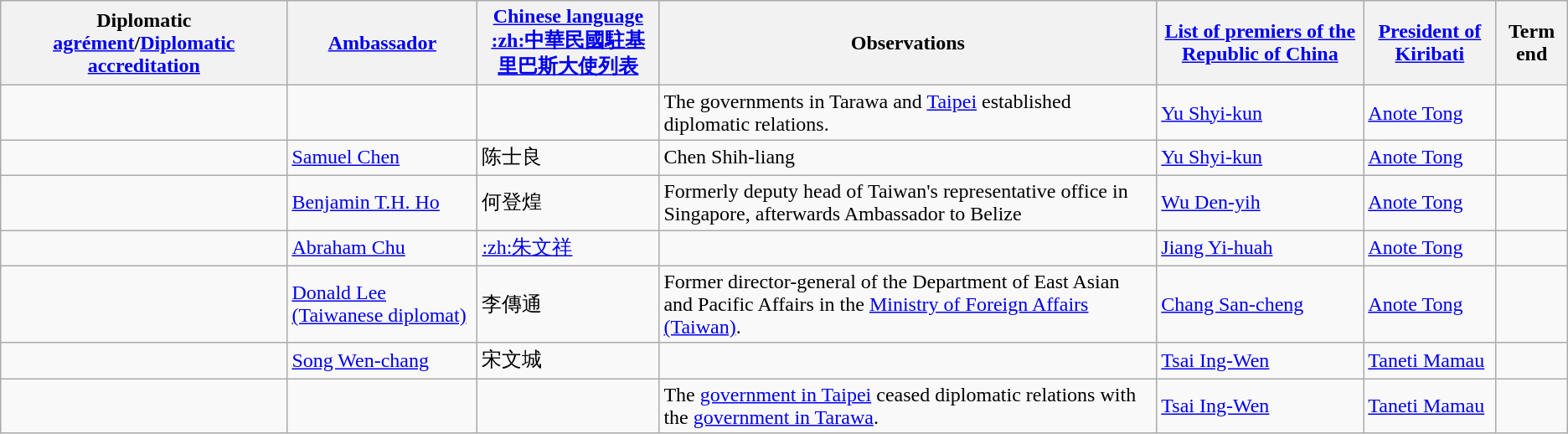<table class="wikitable sortable">
<tr>
<th>Diplomatic <a href='#'>agrément</a>/<a href='#'>Diplomatic accreditation</a></th>
<th><a href='#'>Ambassador</a></th>
<th><a href='#'>Chinese language</a><br><a href='#'>:zh:中華民國駐基里巴斯大使列表</a></th>
<th>Observations</th>
<th><a href='#'>List of premiers of the Republic of China</a></th>
<th><a href='#'>President of Kiribati</a></th>
<th>Term end</th>
</tr>
<tr>
<td></td>
<td></td>
<td></td>
<td>The governments in Tarawa and <a href='#'>Taipei</a> established diplomatic relations.</td>
<td><a href='#'>Yu Shyi-kun</a></td>
<td><a href='#'>Anote Tong</a></td>
<td></td>
</tr>
<tr>
<td></td>
<td><a href='#'>Samuel Chen</a></td>
<td>陈士良</td>
<td>Chen Shih-liang</td>
<td><a href='#'>Yu Shyi-kun</a></td>
<td><a href='#'>Anote Tong</a></td>
<td></td>
</tr>
<tr>
<td></td>
<td><a href='#'>Benjamin T.H. Ho</a></td>
<td>何登煌</td>
<td>Formerly deputy head of Taiwan's representative office in Singapore, afterwards Ambassador to Belize</td>
<td><a href='#'>Wu Den-yih</a></td>
<td><a href='#'>Anote Tong</a></td>
<td></td>
</tr>
<tr>
<td></td>
<td><a href='#'>Abraham Chu</a></td>
<td><a href='#'>:zh:朱文祥</a></td>
<td></td>
<td><a href='#'>Jiang Yi-huah</a></td>
<td><a href='#'>Anote Tong</a></td>
<td></td>
</tr>
<tr>
<td></td>
<td><a href='#'>Donald Lee (Taiwanese diplomat)</a></td>
<td>李傳通</td>
<td>Former director-general of the Department of East Asian and Pacific Affairs in the <a href='#'>Ministry of Foreign Affairs (Taiwan)</a>.</td>
<td><a href='#'>Chang San-cheng</a></td>
<td><a href='#'>Anote Tong</a></td>
<td></td>
</tr>
<tr>
<td></td>
<td><a href='#'>Song Wen-chang</a></td>
<td>宋文城</td>
<td></td>
<td><a href='#'>Tsai Ing-Wen</a></td>
<td><a href='#'>Taneti Mamau</a></td>
<td></td>
</tr>
<tr>
<td></td>
<td></td>
<td></td>
<td>The <a href='#'>government in Taipei</a> ceased diplomatic relations with the <a href='#'>government in Tarawa</a>.</td>
<td><a href='#'>Tsai Ing-Wen</a></td>
<td><a href='#'>Taneti Mamau</a></td>
<td></td>
</tr>
</table>
